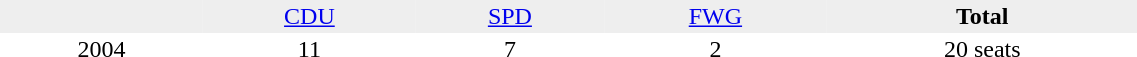<table border="0" cellpadding="2" cellspacing="0" width="60%">
<tr bgcolor="#eeeeee" align="center">
<td></td>
<td><a href='#'>CDU</a></td>
<td><a href='#'>SPD</a></td>
<td><a href='#'>FWG</a></td>
<td><strong>Total</strong></td>
</tr>
<tr align="center">
<td>2004</td>
<td>11</td>
<td>7</td>
<td>2</td>
<td>20 seats</td>
</tr>
</table>
